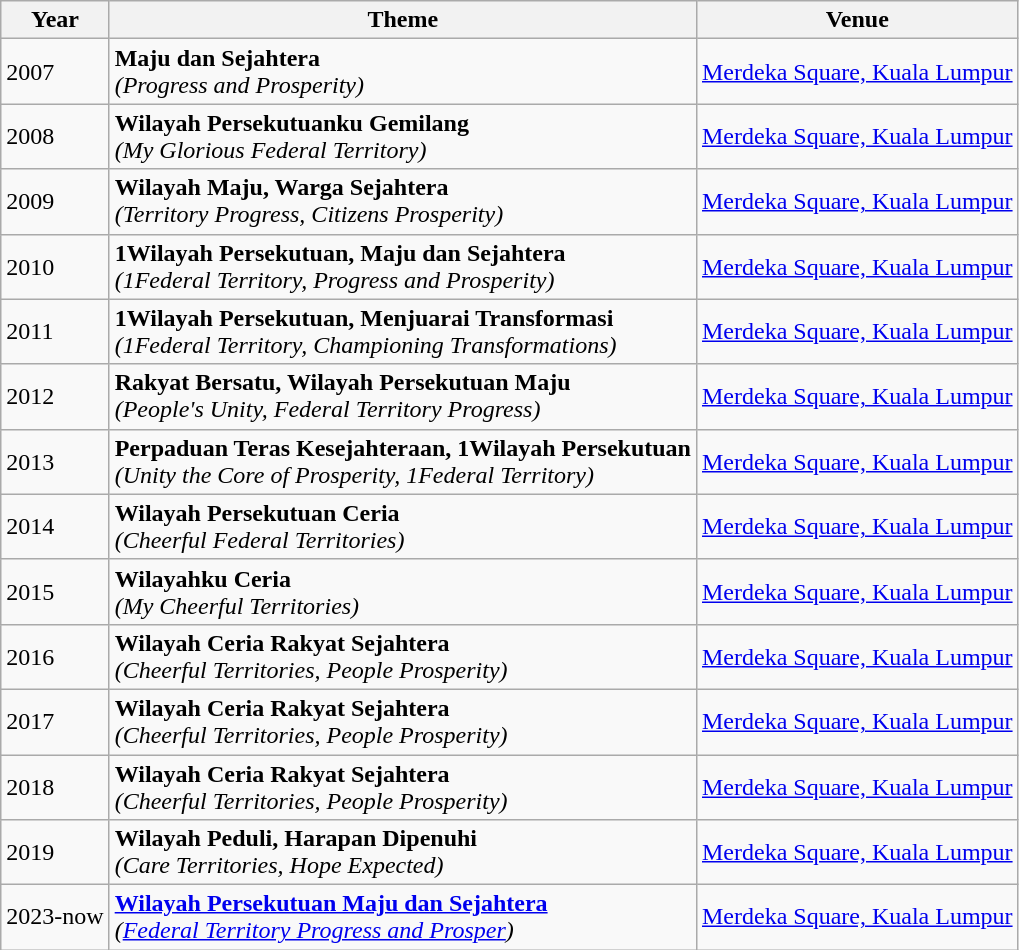<table class="wikitable">
<tr>
<th>Year</th>
<th>Theme</th>
<th>Venue</th>
</tr>
<tr>
<td>2007</td>
<td><strong>Maju dan Sejahtera</strong><br><em>(Progress and Prosperity)</em></td>
<td><a href='#'>Merdeka Square, Kuala Lumpur</a></td>
</tr>
<tr>
<td>2008</td>
<td><strong>Wilayah Persekutuanku Gemilang</strong><br><em>(My Glorious Federal Territory)</em></td>
<td><a href='#'>Merdeka Square, Kuala Lumpur</a></td>
</tr>
<tr>
<td>2009</td>
<td><strong>Wilayah Maju, Warga Sejahtera</strong><br><em>(Territory Progress, Citizens Prosperity)</em></td>
<td><a href='#'>Merdeka Square, Kuala Lumpur</a></td>
</tr>
<tr>
<td>2010</td>
<td><strong>1Wilayah Persekutuan, Maju dan Sejahtera</strong><br><em>(1Federal Territory, Progress and Prosperity)</em></td>
<td><a href='#'>Merdeka Square, Kuala Lumpur</a></td>
</tr>
<tr>
<td>2011</td>
<td><strong>1Wilayah Persekutuan, Menjuarai Transformasi</strong><br><em>(1Federal Territory, Championing Transformations)</em></td>
<td><a href='#'>Merdeka Square, Kuala Lumpur</a></td>
</tr>
<tr>
<td>2012</td>
<td><strong>Rakyat Bersatu, Wilayah Persekutuan Maju</strong><br><em>(People's Unity, Federal Territory Progress)</em></td>
<td><a href='#'>Merdeka Square, Kuala Lumpur</a></td>
</tr>
<tr>
<td>2013</td>
<td><strong>Perpaduan Teras Kesejahteraan, 1Wilayah Persekutuan</strong><br><em>(Unity the Core of Prosperity, 1Federal Territory)</em></td>
<td><a href='#'>Merdeka Square, Kuala Lumpur</a></td>
</tr>
<tr>
<td>2014</td>
<td><strong>Wilayah Persekutuan Ceria</strong><br><em>(Cheerful Federal Territories)</em></td>
<td><a href='#'>Merdeka Square, Kuala Lumpur</a></td>
</tr>
<tr>
<td>2015</td>
<td><strong>Wilayahku Ceria</strong><br><em>(My Cheerful Territories)</em></td>
<td><a href='#'>Merdeka Square, Kuala Lumpur</a></td>
</tr>
<tr>
<td>2016</td>
<td><strong>Wilayah Ceria Rakyat Sejahtera</strong><br><em>(Cheerful Territories, People Prosperity)</em></td>
<td><a href='#'>Merdeka Square, Kuala Lumpur</a></td>
</tr>
<tr>
<td>2017</td>
<td><strong>Wilayah Ceria Rakyat Sejahtera</strong><br><em>(Cheerful Territories, People Prosperity)</em></td>
<td><a href='#'>Merdeka Square, Kuala Lumpur</a></td>
</tr>
<tr>
<td>2018</td>
<td><strong>Wilayah Ceria Rakyat Sejahtera</strong><br><em>(Cheerful Territories, People Prosperity)</em></td>
<td><a href='#'>Merdeka Square, Kuala Lumpur</a></td>
</tr>
<tr>
<td>2019</td>
<td><strong>Wilayah Peduli, Harapan Dipenuhi</strong><br><em>(Care Territories, Hope Expected)</em></td>
<td><a href='#'>Merdeka Square, Kuala Lumpur</a></td>
</tr>
<tr>
<td>2023-now</td>
<td><strong><a href='#'>Wilayah Persekutuan Maju dan Sejahtera</a></strong><br><em>(<a href='#'>Federal Territory Progress and Prosper</a>)</em></td>
<td><a href='#'>Merdeka Square, Kuala Lumpur</a></td>
</tr>
</table>
